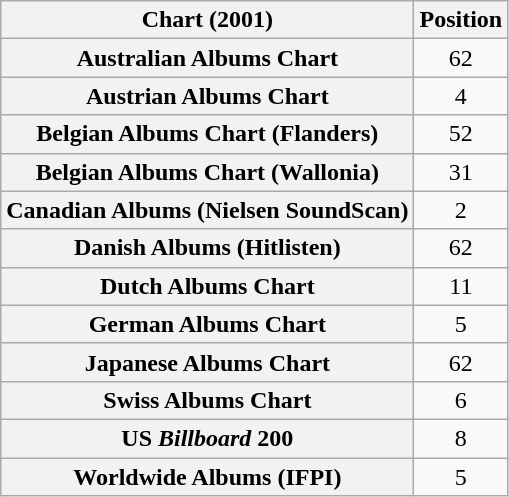<table class="wikitable plainrowheaders" style="text-align:center;">
<tr>
<th>Chart (2001)</th>
<th>Position</th>
</tr>
<tr>
<th scope="row">Australian Albums Chart</th>
<td>62</td>
</tr>
<tr>
<th scope="row">Austrian Albums Chart</th>
<td>4</td>
</tr>
<tr>
<th scope="row">Belgian Albums Chart (Flanders)</th>
<td>52</td>
</tr>
<tr>
<th scope="row">Belgian Albums Chart (Wallonia)</th>
<td>31</td>
</tr>
<tr>
<th scope="row">Canadian Albums (Nielsen SoundScan)</th>
<td>2</td>
</tr>
<tr>
<th scope="row">Danish Albums (Hitlisten)</th>
<td>62</td>
</tr>
<tr>
<th scope="row">Dutch Albums Chart</th>
<td>11</td>
</tr>
<tr>
<th scope="row">German Albums Chart</th>
<td>5</td>
</tr>
<tr>
<th scope="row">Japanese Albums Chart</th>
<td>62</td>
</tr>
<tr>
<th scope="row">Swiss Albums Chart</th>
<td>6</td>
</tr>
<tr>
<th scope="row">US <em>Billboard</em> 200</th>
<td>8</td>
</tr>
<tr>
<th scope="row">Worldwide Albums (IFPI)</th>
<td>5</td>
</tr>
</table>
